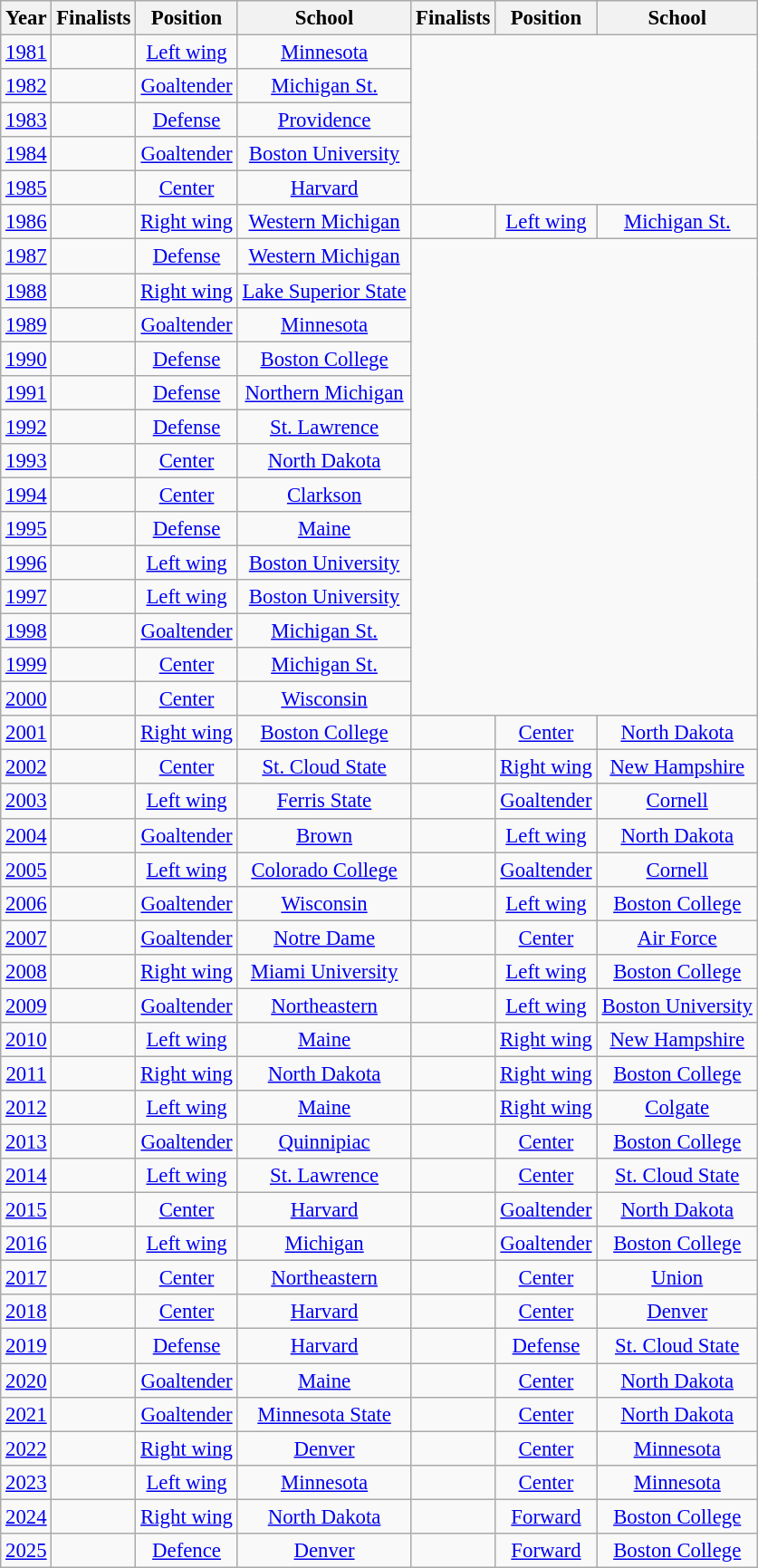<table class="wikitable sortable" style="font-size:95%; text-align:center;">
<tr>
<th>Year</th>
<th>Finalists</th>
<th>Position</th>
<th>School</th>
<th>Finalists</th>
<th>Position</th>
<th>School</th>
</tr>
<tr>
<td><a href='#'>1981</a></td>
<td></td>
<td><a href='#'>Left wing</a></td>
<td><a href='#'>Minnesota</a></td>
</tr>
<tr>
<td><a href='#'>1982</a></td>
<td></td>
<td><a href='#'>Goaltender</a></td>
<td><a href='#'>Michigan St.</a></td>
</tr>
<tr>
<td><a href='#'>1983</a></td>
<td></td>
<td><a href='#'>Defense</a></td>
<td><a href='#'>Providence</a></td>
</tr>
<tr>
<td><a href='#'>1984</a></td>
<td></td>
<td><a href='#'>Goaltender</a></td>
<td><a href='#'>Boston University</a></td>
</tr>
<tr>
<td><a href='#'>1985</a></td>
<td></td>
<td><a href='#'>Center</a></td>
<td><a href='#'>Harvard</a></td>
</tr>
<tr>
<td><a href='#'>1986</a></td>
<td></td>
<td><a href='#'>Right wing</a></td>
<td><a href='#'>Western Michigan</a></td>
<td></td>
<td><a href='#'>Left wing</a></td>
<td><a href='#'>Michigan St.</a></td>
</tr>
<tr>
<td><a href='#'>1987</a></td>
<td></td>
<td><a href='#'>Defense</a></td>
<td><a href='#'>Western Michigan</a></td>
</tr>
<tr>
<td><a href='#'>1988</a></td>
<td></td>
<td><a href='#'>Right wing</a></td>
<td><a href='#'>Lake Superior State</a></td>
</tr>
<tr>
<td><a href='#'>1989</a></td>
<td></td>
<td><a href='#'>Goaltender</a></td>
<td><a href='#'>Minnesota</a></td>
</tr>
<tr>
<td><a href='#'>1990</a></td>
<td></td>
<td><a href='#'>Defense</a></td>
<td><a href='#'>Boston College</a></td>
</tr>
<tr>
<td><a href='#'>1991</a></td>
<td></td>
<td><a href='#'>Defense</a></td>
<td><a href='#'>Northern Michigan</a></td>
</tr>
<tr>
<td><a href='#'>1992</a></td>
<td></td>
<td><a href='#'>Defense</a></td>
<td><a href='#'>St. Lawrence</a></td>
</tr>
<tr>
<td><a href='#'>1993</a></td>
<td></td>
<td><a href='#'>Center</a></td>
<td><a href='#'>North Dakota</a></td>
</tr>
<tr>
<td><a href='#'>1994</a></td>
<td></td>
<td><a href='#'>Center</a></td>
<td><a href='#'>Clarkson</a></td>
</tr>
<tr>
<td><a href='#'>1995</a></td>
<td></td>
<td><a href='#'>Defense</a></td>
<td><a href='#'>Maine</a></td>
</tr>
<tr>
<td><a href='#'>1996</a></td>
<td></td>
<td><a href='#'>Left wing</a></td>
<td><a href='#'>Boston University</a></td>
</tr>
<tr>
<td><a href='#'>1997</a></td>
<td></td>
<td><a href='#'>Left wing</a></td>
<td><a href='#'>Boston University</a></td>
</tr>
<tr>
<td><a href='#'>1998</a></td>
<td></td>
<td><a href='#'>Goaltender</a></td>
<td><a href='#'>Michigan St.</a></td>
</tr>
<tr>
<td><a href='#'>1999</a></td>
<td></td>
<td><a href='#'>Center</a></td>
<td><a href='#'>Michigan St.</a></td>
</tr>
<tr>
<td><a href='#'>2000</a></td>
<td></td>
<td><a href='#'>Center</a></td>
<td><a href='#'>Wisconsin</a></td>
</tr>
<tr>
<td><a href='#'>2001</a></td>
<td></td>
<td><a href='#'>Right wing</a></td>
<td><a href='#'>Boston College</a></td>
<td></td>
<td><a href='#'>Center</a></td>
<td><a href='#'>North Dakota</a></td>
</tr>
<tr>
<td><a href='#'>2002</a></td>
<td></td>
<td><a href='#'>Center</a></td>
<td><a href='#'>St. Cloud State</a></td>
<td></td>
<td><a href='#'>Right wing</a></td>
<td><a href='#'>New Hampshire</a></td>
</tr>
<tr>
<td><a href='#'>2003</a></td>
<td></td>
<td><a href='#'>Left wing</a></td>
<td><a href='#'>Ferris State</a></td>
<td></td>
<td><a href='#'>Goaltender</a></td>
<td><a href='#'>Cornell</a></td>
</tr>
<tr>
<td><a href='#'>2004</a></td>
<td></td>
<td><a href='#'>Goaltender</a></td>
<td><a href='#'>Brown</a></td>
<td></td>
<td><a href='#'>Left wing</a></td>
<td><a href='#'>North Dakota</a></td>
</tr>
<tr>
<td><a href='#'>2005</a></td>
<td></td>
<td><a href='#'>Left wing</a></td>
<td><a href='#'>Colorado College</a></td>
<td></td>
<td><a href='#'>Goaltender</a></td>
<td><a href='#'>Cornell</a></td>
</tr>
<tr>
<td><a href='#'>2006</a></td>
<td></td>
<td><a href='#'>Goaltender</a></td>
<td><a href='#'>Wisconsin</a></td>
<td></td>
<td><a href='#'>Left wing</a></td>
<td><a href='#'>Boston College</a></td>
</tr>
<tr>
<td><a href='#'>2007</a></td>
<td></td>
<td><a href='#'>Goaltender</a></td>
<td><a href='#'>Notre Dame</a></td>
<td></td>
<td><a href='#'>Center</a></td>
<td><a href='#'>Air Force</a></td>
</tr>
<tr>
<td><a href='#'>2008</a></td>
<td></td>
<td><a href='#'>Right wing</a></td>
<td><a href='#'>Miami University</a></td>
<td></td>
<td><a href='#'>Left wing</a></td>
<td><a href='#'>Boston College</a></td>
</tr>
<tr>
<td><a href='#'>2009</a></td>
<td></td>
<td><a href='#'>Goaltender</a></td>
<td><a href='#'>Northeastern</a></td>
<td></td>
<td><a href='#'>Left wing</a></td>
<td><a href='#'>Boston University</a></td>
</tr>
<tr>
<td><a href='#'>2010</a></td>
<td></td>
<td><a href='#'>Left wing</a></td>
<td><a href='#'>Maine</a></td>
<td></td>
<td><a href='#'>Right wing</a></td>
<td><a href='#'>New Hampshire</a></td>
</tr>
<tr>
<td><a href='#'>2011</a></td>
<td></td>
<td><a href='#'>Right wing</a></td>
<td><a href='#'>North Dakota</a></td>
<td></td>
<td><a href='#'>Right wing</a></td>
<td><a href='#'>Boston College</a></td>
</tr>
<tr>
<td><a href='#'>2012</a></td>
<td></td>
<td><a href='#'>Left wing</a></td>
<td><a href='#'>Maine</a></td>
<td></td>
<td><a href='#'>Right wing</a></td>
<td><a href='#'>Colgate</a></td>
</tr>
<tr>
<td><a href='#'>2013</a></td>
<td></td>
<td><a href='#'>Goaltender</a></td>
<td><a href='#'>Quinnipiac</a></td>
<td></td>
<td><a href='#'>Center</a></td>
<td><a href='#'>Boston College</a></td>
</tr>
<tr>
<td><a href='#'>2014</a></td>
<td></td>
<td><a href='#'>Left wing</a></td>
<td><a href='#'>St. Lawrence</a></td>
<td></td>
<td><a href='#'>Center</a></td>
<td><a href='#'>St. Cloud State</a></td>
</tr>
<tr>
<td><a href='#'>2015</a></td>
<td></td>
<td><a href='#'>Center</a></td>
<td><a href='#'>Harvard</a></td>
<td></td>
<td><a href='#'>Goaltender</a></td>
<td><a href='#'>North Dakota</a></td>
</tr>
<tr>
<td><a href='#'>2016</a></td>
<td></td>
<td><a href='#'>Left wing</a></td>
<td><a href='#'>Michigan</a></td>
<td></td>
<td><a href='#'>Goaltender</a></td>
<td><a href='#'>Boston College</a></td>
</tr>
<tr>
<td><a href='#'>2017</a></td>
<td></td>
<td><a href='#'>Center</a></td>
<td><a href='#'>Northeastern</a></td>
<td></td>
<td><a href='#'>Center</a></td>
<td><a href='#'>Union</a></td>
</tr>
<tr>
<td><a href='#'>2018</a></td>
<td></td>
<td><a href='#'>Center</a></td>
<td><a href='#'>Harvard</a></td>
<td></td>
<td><a href='#'>Center</a></td>
<td><a href='#'>Denver</a></td>
</tr>
<tr>
<td><a href='#'>2019</a></td>
<td></td>
<td><a href='#'>Defense</a></td>
<td><a href='#'>Harvard</a></td>
<td></td>
<td><a href='#'>Defense</a></td>
<td><a href='#'>St. Cloud State</a></td>
</tr>
<tr>
<td><a href='#'>2020</a></td>
<td></td>
<td><a href='#'>Goaltender</a></td>
<td><a href='#'>Maine</a></td>
<td></td>
<td><a href='#'>Center</a></td>
<td><a href='#'>North Dakota</a></td>
</tr>
<tr>
<td><a href='#'>2021</a></td>
<td></td>
<td><a href='#'>Goaltender</a></td>
<td><a href='#'>Minnesota State</a></td>
<td></td>
<td><a href='#'>Center</a></td>
<td><a href='#'>North Dakota</a></td>
</tr>
<tr>
<td><a href='#'>2022</a></td>
<td></td>
<td><a href='#'>Right wing</a></td>
<td><a href='#'>Denver</a></td>
<td></td>
<td><a href='#'>Center</a></td>
<td><a href='#'>Minnesota</a></td>
</tr>
<tr>
<td><a href='#'>2023</a></td>
<td></td>
<td><a href='#'>Left wing</a></td>
<td><a href='#'>Minnesota</a></td>
<td></td>
<td><a href='#'>Center</a></td>
<td><a href='#'>Minnesota</a></td>
</tr>
<tr>
<td><a href='#'>2024</a></td>
<td></td>
<td><a href='#'>Right wing</a></td>
<td><a href='#'>North Dakota</a></td>
<td></td>
<td><a href='#'>Forward</a></td>
<td><a href='#'>Boston College</a></td>
</tr>
<tr>
<td><a href='#'>2025</a></td>
<td></td>
<td><a href='#'>Defence</a></td>
<td><a href='#'>Denver</a></td>
<td></td>
<td><a href='#'>Forward</a></td>
<td><a href='#'>Boston College</a></td>
</tr>
</table>
